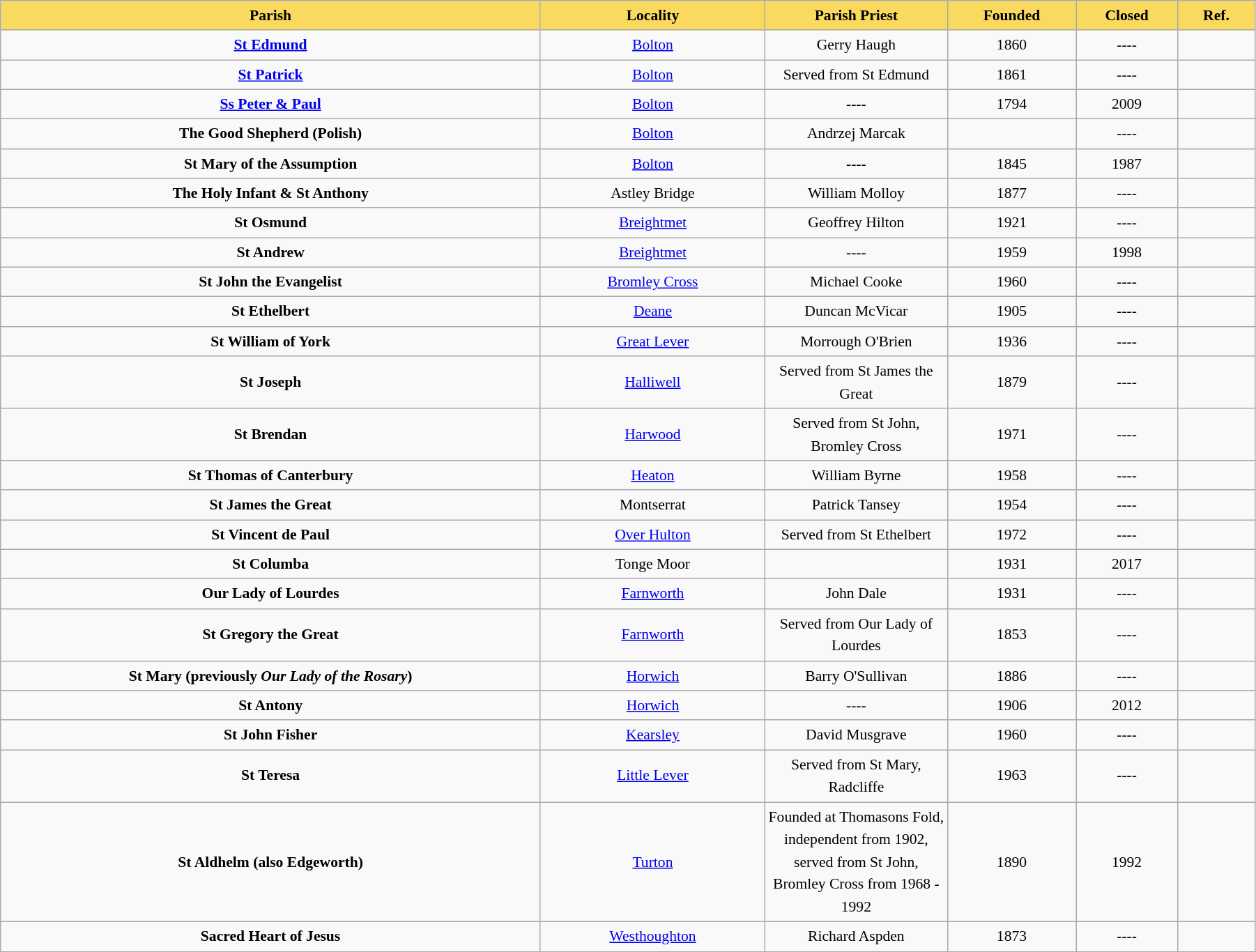<table class="wikitable sortable" style="font-size:90%; width:95%; border:0; text-align:center; line-height:150%;">
<tr>
<th style="height:17px; background:#FADA5E; color:Black; width:250px;">Parish</th>
<th style="height:17px; background:#FADA5E; color:Black; width:100px;">Locality</th>
<th style="height:17px; background:#FADA5E; color:Black; width:80px;">Parish Priest</th>
<th style="height:17px; background:#FADA5E; color:Black; width:35px;">Founded</th>
<th style="height:17px; background:#FADA5E; color:Black; width:35px;">Closed</th>
<th class="unsortable"  style="height:17px; background:#FADA5E; color:Black; width:30px;">Ref.</th>
</tr>
<tr>
<td><strong><a href='#'>St Edmund</a></strong></td>
<td><a href='#'>Bolton</a></td>
<td>Gerry Haugh</td>
<td>1860</td>
<td>----</td>
<td></td>
</tr>
<tr>
<td><strong><a href='#'>St Patrick</a></strong></td>
<td><a href='#'>Bolton</a></td>
<td>Served from St Edmund</td>
<td>1861</td>
<td>----</td>
<td></td>
</tr>
<tr>
<td><strong><a href='#'>Ss Peter & Paul</a></strong></td>
<td><a href='#'>Bolton</a></td>
<td>----</td>
<td>1794</td>
<td>2009</td>
<td></td>
</tr>
<tr>
<td><strong>The Good Shepherd (Polish)</strong></td>
<td><a href='#'>Bolton</a></td>
<td>Andrzej Marcak</td>
<td></td>
<td>----</td>
<td></td>
</tr>
<tr>
<td><strong>St Mary of the Assumption</strong></td>
<td><a href='#'>Bolton</a></td>
<td>----</td>
<td>1845</td>
<td>1987</td>
<td></td>
</tr>
<tr>
<td><strong>The Holy Infant & St Anthony</strong></td>
<td>Astley Bridge</td>
<td>William Molloy</td>
<td>1877</td>
<td>----</td>
<td></td>
</tr>
<tr>
<td><strong>St Osmund</strong></td>
<td><a href='#'>Breightmet</a></td>
<td>Geoffrey Hilton</td>
<td>1921</td>
<td>----</td>
<td></td>
</tr>
<tr>
<td><strong>St Andrew</strong></td>
<td><a href='#'>Breightmet</a></td>
<td>----</td>
<td>1959</td>
<td>1998</td>
<td></td>
</tr>
<tr>
<td><strong>St John the Evangelist</strong></td>
<td><a href='#'>Bromley Cross</a></td>
<td>Michael Cooke</td>
<td>1960</td>
<td>----</td>
<td></td>
</tr>
<tr>
<td><strong>St Ethelbert</strong></td>
<td><a href='#'>Deane</a></td>
<td>Duncan McVicar</td>
<td>1905</td>
<td>----</td>
<td></td>
</tr>
<tr>
<td><strong>St William of York</strong></td>
<td><a href='#'>Great Lever</a></td>
<td>Morrough O'Brien</td>
<td>1936</td>
<td>----</td>
<td></td>
</tr>
<tr>
<td><strong>St Joseph</strong></td>
<td><a href='#'>Halliwell</a></td>
<td>Served from St James the Great</td>
<td>1879</td>
<td>----</td>
<td></td>
</tr>
<tr>
<td><strong>St Brendan</strong></td>
<td><a href='#'>Harwood</a></td>
<td>Served from St John, Bromley Cross</td>
<td>1971</td>
<td>----</td>
<td></td>
</tr>
<tr>
<td><strong>St Thomas of Canterbury</strong></td>
<td><a href='#'>Heaton</a></td>
<td>William Byrne</td>
<td>1958</td>
<td>----</td>
<td></td>
</tr>
<tr>
<td><strong>St James the Great</strong></td>
<td>Montserrat</td>
<td>Patrick Tansey</td>
<td>1954</td>
<td>----</td>
<td></td>
</tr>
<tr>
<td><strong>St Vincent de Paul</strong></td>
<td><a href='#'>Over Hulton</a></td>
<td>Served from St Ethelbert</td>
<td>1972</td>
<td>----</td>
<td></td>
</tr>
<tr>
<td><strong>St Columba</strong></td>
<td>Tonge Moor</td>
<td></td>
<td>1931</td>
<td>2017</td>
<td></td>
</tr>
<tr>
<td><strong>Our Lady of Lourdes</strong></td>
<td><a href='#'>Farnworth</a></td>
<td>John Dale</td>
<td>1931</td>
<td>----</td>
<td></td>
</tr>
<tr>
<td><strong>St Gregory the Great</strong></td>
<td><a href='#'>Farnworth</a></td>
<td>Served from Our Lady of Lourdes</td>
<td>1853</td>
<td>----</td>
<td></td>
</tr>
<tr>
<td><strong>St Mary (previously <em>Our Lady of the Rosary</em>)</strong></td>
<td><a href='#'>Horwich</a></td>
<td>Barry O'Sullivan</td>
<td>1886</td>
<td>----</td>
<td></td>
</tr>
<tr>
<td><strong>St Antony</strong></td>
<td><a href='#'>Horwich</a></td>
<td>----</td>
<td>1906</td>
<td>2012</td>
<td></td>
</tr>
<tr>
<td><strong>St John Fisher</strong></td>
<td><a href='#'>Kearsley</a></td>
<td>David Musgrave</td>
<td>1960</td>
<td>----</td>
<td></td>
</tr>
<tr>
<td><strong>St Teresa</strong></td>
<td><a href='#'>Little Lever</a></td>
<td>Served from St Mary, Radcliffe</td>
<td>1963</td>
<td>----</td>
<td></td>
</tr>
<tr>
<td><strong>St Aldhelm (also Edgeworth)</strong></td>
<td><a href='#'>Turton</a></td>
<td>Founded at Thomasons Fold, independent from 1902, served from St John, Bromley Cross from 1968 - 1992</td>
<td>1890</td>
<td>1992</td>
<td></td>
</tr>
<tr>
<td><strong>Sacred Heart of Jesus</strong></td>
<td><a href='#'>Westhoughton</a></td>
<td>Richard Aspden</td>
<td>1873</td>
<td>----</td>
<td></td>
</tr>
</table>
